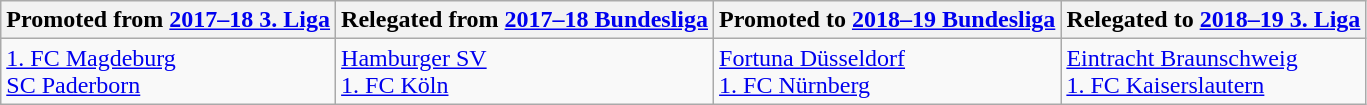<table class="wikitable">
<tr>
<th>Promoted from <a href='#'>2017–18 3. Liga</a></th>
<th>Relegated from <a href='#'>2017–18 Bundesliga</a></th>
<th>Promoted to <a href='#'>2018–19 Bundesliga</a></th>
<th>Relegated to <a href='#'>2018–19 3. Liga</a></th>
</tr>
<tr>
<td><a href='#'>1. FC Magdeburg</a><br><a href='#'>SC Paderborn</a></td>
<td><a href='#'>Hamburger SV</a><br><a href='#'>1. FC Köln</a></td>
<td><a href='#'>Fortuna Düsseldorf</a><br><a href='#'>1. FC Nürnberg</a></td>
<td><a href='#'>Eintracht Braunschweig</a><br><a href='#'>1. FC Kaiserslautern</a></td>
</tr>
</table>
